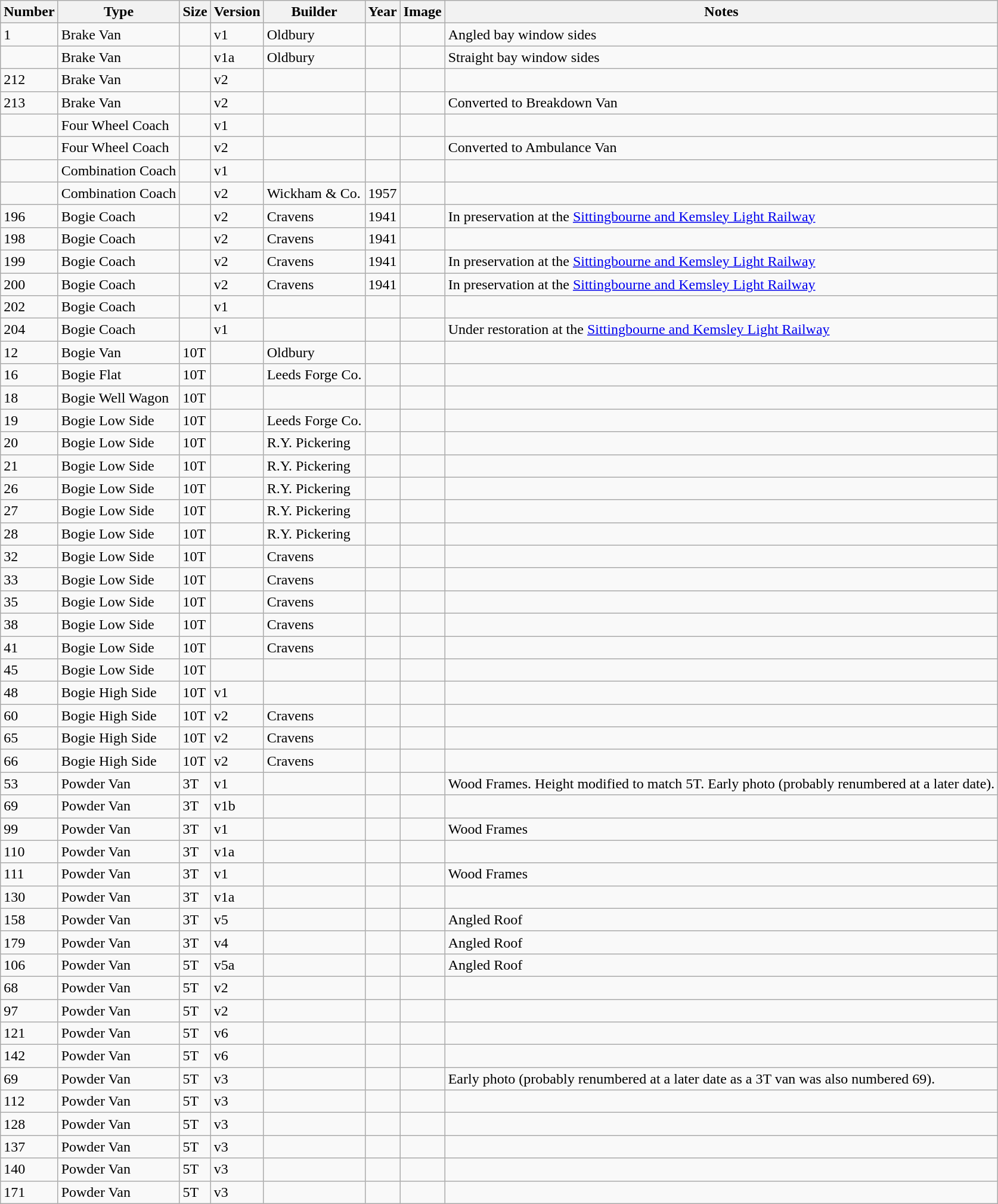<table class="wikitable">
<tr>
<th>Number</th>
<th>Type</th>
<th>Size</th>
<th>Version</th>
<th>Builder</th>
<th>Year</th>
<th>Image</th>
<th>Notes</th>
</tr>
<tr>
<td>1</td>
<td>Brake Van</td>
<td></td>
<td>v1</td>
<td>Oldbury</td>
<td></td>
<td></td>
<td>Angled bay window sides</td>
</tr>
<tr>
<td></td>
<td>Brake Van</td>
<td></td>
<td>v1a</td>
<td>Oldbury</td>
<td></td>
<td></td>
<td>Straight bay window sides</td>
</tr>
<tr>
<td>212</td>
<td>Brake Van</td>
<td></td>
<td>v2</td>
<td></td>
<td></td>
<td></td>
<td></td>
</tr>
<tr>
<td>213</td>
<td>Brake Van</td>
<td></td>
<td>v2</td>
<td></td>
<td></td>
<td></td>
<td>Converted to Breakdown Van</td>
</tr>
<tr>
<td></td>
<td>Four Wheel Coach</td>
<td></td>
<td>v1</td>
<td></td>
<td></td>
<td></td>
<td></td>
</tr>
<tr>
<td></td>
<td>Four Wheel Coach</td>
<td></td>
<td>v2</td>
<td></td>
<td></td>
<td></td>
<td>Converted to Ambulance Van</td>
</tr>
<tr>
<td></td>
<td>Combination Coach</td>
<td></td>
<td>v1</td>
<td></td>
<td></td>
<td></td>
<td></td>
</tr>
<tr>
<td></td>
<td>Combination Coach</td>
<td></td>
<td>v2</td>
<td>Wickham & Co.</td>
<td>1957</td>
<td></td>
<td></td>
</tr>
<tr>
<td>196</td>
<td>Bogie Coach</td>
<td></td>
<td>v2</td>
<td>Cravens</td>
<td>1941</td>
<td></td>
<td>In preservation at the <a href='#'>Sittingbourne and Kemsley Light Railway</a></td>
</tr>
<tr>
<td>198</td>
<td>Bogie Coach</td>
<td></td>
<td>v2</td>
<td>Cravens</td>
<td>1941</td>
<td></td>
<td></td>
</tr>
<tr>
<td>199</td>
<td>Bogie Coach</td>
<td></td>
<td>v2</td>
<td>Cravens</td>
<td>1941</td>
<td></td>
<td>In preservation at the <a href='#'>Sittingbourne and Kemsley Light Railway</a></td>
</tr>
<tr>
<td>200</td>
<td>Bogie Coach</td>
<td></td>
<td>v2</td>
<td>Cravens</td>
<td>1941</td>
<td></td>
<td>In preservation at the <a href='#'>Sittingbourne and Kemsley Light Railway</a></td>
</tr>
<tr>
<td>202</td>
<td>Bogie Coach</td>
<td></td>
<td>v1</td>
<td></td>
<td></td>
<td></td>
<td></td>
</tr>
<tr>
<td>204</td>
<td>Bogie Coach</td>
<td></td>
<td>v1</td>
<td></td>
<td></td>
<td></td>
<td>Under restoration at the <a href='#'>Sittingbourne and Kemsley Light Railway</a></td>
</tr>
<tr>
<td>12</td>
<td>Bogie Van</td>
<td>10T</td>
<td></td>
<td>Oldbury</td>
<td></td>
<td></td>
<td></td>
</tr>
<tr>
<td>16</td>
<td>Bogie Flat</td>
<td>10T</td>
<td></td>
<td>Leeds Forge Co.</td>
<td></td>
<td></td>
<td></td>
</tr>
<tr>
<td>18</td>
<td>Bogie Well Wagon</td>
<td>10T</td>
<td></td>
<td></td>
<td></td>
<td></td>
<td></td>
</tr>
<tr>
<td>19</td>
<td>Bogie Low Side</td>
<td>10T</td>
<td></td>
<td>Leeds Forge Co.</td>
<td></td>
<td></td>
<td></td>
</tr>
<tr>
<td>20</td>
<td>Bogie Low Side</td>
<td>10T</td>
<td></td>
<td>R.Y. Pickering</td>
<td></td>
<td></td>
<td></td>
</tr>
<tr>
<td>21</td>
<td>Bogie Low Side</td>
<td>10T</td>
<td></td>
<td>R.Y. Pickering</td>
<td></td>
<td></td>
<td></td>
</tr>
<tr>
<td>26</td>
<td>Bogie Low Side</td>
<td>10T</td>
<td></td>
<td>R.Y. Pickering</td>
<td></td>
<td></td>
<td></td>
</tr>
<tr>
<td>27</td>
<td>Bogie Low Side</td>
<td>10T</td>
<td></td>
<td>R.Y. Pickering</td>
<td></td>
<td></td>
<td></td>
</tr>
<tr>
<td>28</td>
<td>Bogie Low Side</td>
<td>10T</td>
<td></td>
<td>R.Y. Pickering</td>
<td></td>
<td></td>
<td></td>
</tr>
<tr>
<td>32</td>
<td>Bogie Low Side</td>
<td>10T</td>
<td></td>
<td>Cravens</td>
<td></td>
<td></td>
<td></td>
</tr>
<tr>
<td>33</td>
<td>Bogie Low Side</td>
<td>10T</td>
<td></td>
<td>Cravens</td>
<td></td>
<td></td>
<td></td>
</tr>
<tr>
<td>35</td>
<td>Bogie Low Side</td>
<td>10T</td>
<td></td>
<td>Cravens</td>
<td></td>
<td></td>
<td></td>
</tr>
<tr>
<td>38</td>
<td>Bogie Low Side</td>
<td>10T</td>
<td></td>
<td>Cravens</td>
<td></td>
<td></td>
<td></td>
</tr>
<tr>
<td>41</td>
<td>Bogie Low Side</td>
<td>10T</td>
<td></td>
<td>Cravens</td>
<td></td>
<td></td>
<td></td>
</tr>
<tr>
<td>45</td>
<td>Bogie Low Side</td>
<td>10T</td>
<td></td>
<td></td>
<td></td>
<td></td>
<td></td>
</tr>
<tr>
<td>48</td>
<td>Bogie High Side</td>
<td>10T</td>
<td>v1</td>
<td></td>
<td></td>
<td></td>
<td></td>
</tr>
<tr>
<td>60</td>
<td>Bogie High Side</td>
<td>10T</td>
<td>v2</td>
<td>Cravens</td>
<td></td>
<td></td>
<td></td>
</tr>
<tr>
<td>65</td>
<td>Bogie High Side</td>
<td>10T</td>
<td>v2</td>
<td>Cravens</td>
<td></td>
<td></td>
<td></td>
</tr>
<tr>
<td>66</td>
<td>Bogie High Side</td>
<td>10T</td>
<td>v2</td>
<td>Cravens</td>
<td></td>
<td></td>
<td></td>
</tr>
<tr>
<td>53</td>
<td>Powder Van</td>
<td>3T</td>
<td>v1</td>
<td></td>
<td></td>
<td></td>
<td>Wood Frames. Height modified to match 5T. Early photo (probably renumbered at a later date).</td>
</tr>
<tr>
<td>69</td>
<td>Powder Van</td>
<td>3T</td>
<td>v1b</td>
<td></td>
<td></td>
<td></td>
<td></td>
</tr>
<tr>
<td>99</td>
<td>Powder Van</td>
<td>3T</td>
<td>v1</td>
<td></td>
<td></td>
<td></td>
<td>Wood Frames</td>
</tr>
<tr>
<td>110</td>
<td>Powder Van</td>
<td>3T</td>
<td>v1a</td>
<td></td>
<td></td>
<td></td>
<td></td>
</tr>
<tr>
<td>111</td>
<td>Powder Van</td>
<td>3T</td>
<td>v1</td>
<td></td>
<td></td>
<td></td>
<td>Wood Frames</td>
</tr>
<tr>
<td>130</td>
<td>Powder Van</td>
<td>3T</td>
<td>v1a</td>
<td></td>
<td></td>
<td></td>
<td></td>
</tr>
<tr>
<td>158</td>
<td>Powder Van</td>
<td>3T</td>
<td>v5</td>
<td></td>
<td></td>
<td></td>
<td>Angled Roof</td>
</tr>
<tr>
<td>179</td>
<td>Powder Van</td>
<td>3T</td>
<td>v4</td>
<td></td>
<td></td>
<td></td>
<td>Angled Roof</td>
</tr>
<tr>
<td>106</td>
<td>Powder Van</td>
<td>5T</td>
<td>v5a</td>
<td></td>
<td></td>
<td></td>
<td>Angled Roof</td>
</tr>
<tr>
<td>68</td>
<td>Powder Van</td>
<td>5T</td>
<td>v2</td>
<td></td>
<td></td>
<td></td>
<td></td>
</tr>
<tr>
<td>97</td>
<td>Powder Van</td>
<td>5T</td>
<td>v2</td>
<td></td>
<td></td>
<td></td>
<td></td>
</tr>
<tr>
<td>121</td>
<td>Powder Van</td>
<td>5T</td>
<td>v6</td>
<td></td>
<td></td>
<td></td>
<td></td>
</tr>
<tr>
<td>142</td>
<td>Powder Van</td>
<td>5T</td>
<td>v6</td>
<td></td>
<td></td>
<td></td>
<td></td>
</tr>
<tr>
<td>69</td>
<td>Powder Van</td>
<td>5T</td>
<td>v3</td>
<td></td>
<td></td>
<td></td>
<td>Early photo (probably renumbered at a later date as a 3T van was also numbered 69).</td>
</tr>
<tr>
<td>112</td>
<td>Powder Van</td>
<td>5T</td>
<td>v3</td>
<td></td>
<td></td>
<td></td>
<td></td>
</tr>
<tr>
<td>128</td>
<td>Powder Van</td>
<td>5T</td>
<td>v3</td>
<td></td>
<td></td>
<td></td>
<td></td>
</tr>
<tr>
<td>137</td>
<td>Powder Van</td>
<td>5T</td>
<td>v3</td>
<td></td>
<td></td>
<td></td>
<td></td>
</tr>
<tr>
<td>140</td>
<td>Powder Van</td>
<td>5T</td>
<td>v3</td>
<td></td>
<td></td>
<td></td>
<td></td>
</tr>
<tr>
<td>171</td>
<td>Powder Van</td>
<td>5T</td>
<td>v3</td>
<td></td>
<td></td>
<td></td>
<td></td>
</tr>
</table>
